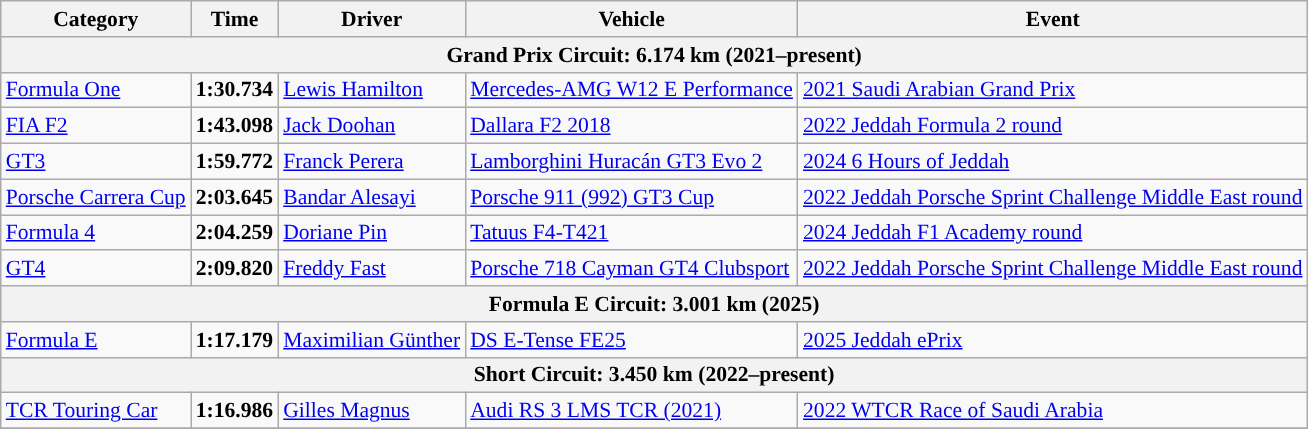<table class=wikitable style="font-size:90%;">
<tr>
<th>Category</th>
<th>Time</th>
<th>Driver</th>
<th>Vehicle</th>
<th>Event</th>
</tr>
<tr>
<th colspan=5>Grand Prix Circuit: 6.174 km (2021–present)</th>
</tr>
<tr>
<td><a href='#'>Formula One</a></td>
<td><strong>1:30.734</strong></td>
<td><a href='#'>Lewis Hamilton</a></td>
<td><a href='#'>Mercedes-AMG W12 E Performance</a></td>
<td><a href='#'>2021 Saudi Arabian Grand Prix</a></td>
</tr>
<tr>
<td><a href='#'>FIA F2</a></td>
<td><strong>1:43.098</strong></td>
<td><a href='#'>Jack Doohan</a></td>
<td><a href='#'>Dallara F2 2018</a></td>
<td><a href='#'>2022 Jeddah Formula 2 round</a></td>
</tr>
<tr>
<td><a href='#'>GT3</a></td>
<td><strong>1:59.772</strong></td>
<td><a href='#'>Franck Perera</a></td>
<td><a href='#'>Lamborghini Huracán GT3 Evo 2</a></td>
<td><a href='#'>2024 6 Hours of Jeddah</a></td>
</tr>
<tr>
<td><a href='#'>Porsche Carrera Cup</a></td>
<td><strong>2:03.645</strong></td>
<td><a href='#'>Bandar Alesayi</a></td>
<td><a href='#'>Porsche 911 (992) GT3 Cup</a></td>
<td><a href='#'>2022 Jeddah Porsche Sprint Challenge Middle East round</a></td>
</tr>
<tr>
<td><a href='#'>Formula 4</a></td>
<td><strong>2:04.259</strong></td>
<td><a href='#'>Doriane Pin</a></td>
<td><a href='#'>Tatuus F4-T421</a></td>
<td><a href='#'>2024 Jeddah F1 Academy round</a></td>
</tr>
<tr>
<td><a href='#'>GT4</a></td>
<td><strong>2:09.820</strong></td>
<td><a href='#'>Freddy Fast</a></td>
<td><a href='#'>Porsche 718 Cayman GT4 Clubsport</a></td>
<td><a href='#'>2022 Jeddah Porsche Sprint Challenge Middle East round</a></td>
</tr>
<tr>
<th colspan=5>Formula E Circuit: 3.001 km (2025)</th>
</tr>
<tr>
<td><a href='#'>Formula E</a></td>
<td><strong>1:17.179</strong></td>
<td><a href='#'>Maximilian Günther</a></td>
<td><a href='#'>DS E-Tense FE25</a></td>
<td><a href='#'>2025 Jeddah ePrix</a></td>
</tr>
<tr>
<th colspan=5>Short Circuit: 3.450 km (2022–present)</th>
</tr>
<tr>
<td><a href='#'>TCR Touring Car</a></td>
<td><strong>1:16.986</strong></td>
<td><a href='#'>Gilles Magnus</a></td>
<td><a href='#'>Audi RS 3 LMS TCR (2021)</a></td>
<td><a href='#'>2022 WTCR Race of Saudi Arabia</a></td>
</tr>
<tr>
</tr>
</table>
